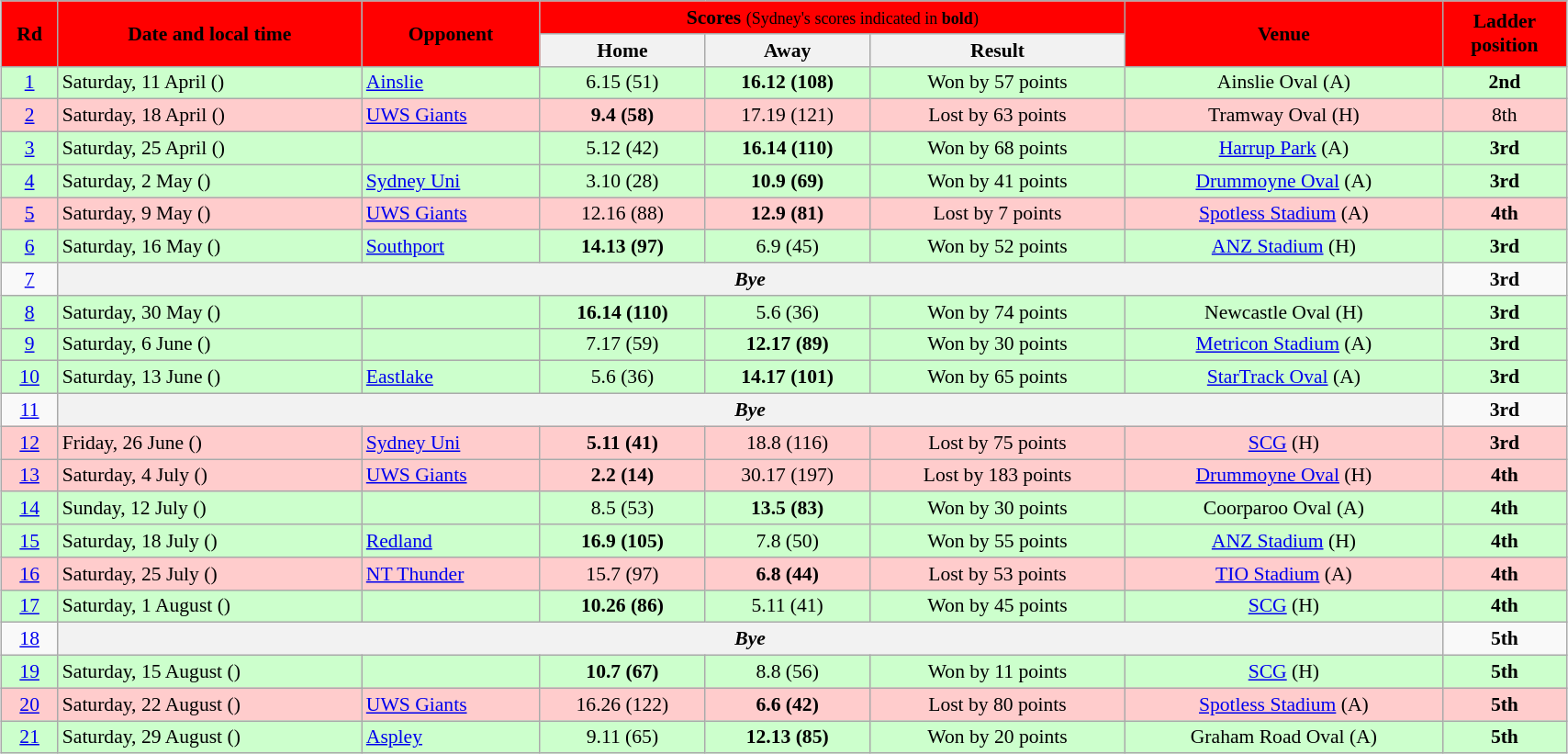<table class="wikitable" style="font-size:90%; text-align:center; width: 90%; margin-left: auto; margin-right: auto;">
<tr style="background:#FF0000;">
<td rowspan=2><span><strong>Rd</strong></span></td>
<td rowspan=2><span><strong>Date and local time</strong></span></td>
<td rowspan=2><span><strong>Opponent</strong></span></td>
<td colspan=3><span><strong>Scores</strong> <small>(Sydney's scores indicated in <strong>bold</strong>)</small></span></td>
<td rowspan=2><span><strong>Venue</strong></span></td>
<td rowspan=2><span><strong>Ladder<br>position</strong></span></td>
</tr>
<tr>
<th><span>Home</span></th>
<th><span>Away</span></th>
<th><span>Result</span></th>
</tr>
<tr style="background:#cfc;">
<td><a href='#'>1</a></td>
<td align=left>Saturday, 11 April ()</td>
<td align=left><a href='#'>Ainslie</a></td>
<td>6.15 (51)</td>
<td><strong>16.12 (108)</strong></td>
<td>Won by 57 points</td>
<td>Ainslie Oval (A)</td>
<td><strong>2nd</strong></td>
</tr>
<tr style="background:#fcc;">
<td><a href='#'>2</a></td>
<td align=left>Saturday, 18 April ()</td>
<td align=left><a href='#'>UWS Giants</a></td>
<td><strong>9.4 (58)</strong></td>
<td>17.19 (121)</td>
<td>Lost by 63 points</td>
<td>Tramway Oval (H)</td>
<td>8th</td>
</tr>
<tr style="background:#cfc;">
<td><a href='#'>3</a></td>
<td align=left>Saturday, 25 April ()</td>
<td align=left></td>
<td>5.12 (42)</td>
<td><strong>16.14 (110)</strong></td>
<td>Won by 68 points</td>
<td><a href='#'>Harrup Park</a> (A)</td>
<td><strong>3rd</strong></td>
</tr>
<tr style="background:#cfc;">
<td><a href='#'>4</a></td>
<td align=left>Saturday, 2 May ()</td>
<td align=left><a href='#'>Sydney Uni</a></td>
<td>3.10 (28)</td>
<td><strong>10.9 (69)</strong></td>
<td>Won by 41 points</td>
<td><a href='#'>Drummoyne Oval</a> (A)</td>
<td><strong>3rd</strong></td>
</tr>
<tr style="background:#fcc;">
<td><a href='#'>5</a></td>
<td align=left>Saturday, 9 May ()</td>
<td align=left><a href='#'>UWS Giants</a></td>
<td>12.16 (88)</td>
<td><strong>12.9 (81)</strong></td>
<td>Lost by 7 points</td>
<td><a href='#'>Spotless Stadium</a> (A)</td>
<td><strong>4th</strong></td>
</tr>
<tr style="background:#cfc;">
<td><a href='#'>6</a></td>
<td align=left>Saturday, 16 May ()</td>
<td align=left><a href='#'>Southport</a></td>
<td><strong>14.13 (97)</strong></td>
<td>6.9 (45)</td>
<td>Won by 52 points</td>
<td><a href='#'>ANZ Stadium</a> (H)</td>
<td><strong>3rd</strong></td>
</tr>
<tr>
<td><a href='#'>7</a></td>
<th colspan=6><span><em>Bye</em></span></th>
<td><strong>3rd</strong></td>
</tr>
<tr style="background:#cfc;">
<td><a href='#'>8</a></td>
<td align=left>Saturday, 30 May ()</td>
<td align=left></td>
<td><strong>16.14 (110)</strong></td>
<td>5.6 (36)</td>
<td>Won by 74 points</td>
<td>Newcastle Oval (H)</td>
<td><strong>3rd</strong></td>
</tr>
<tr style="background:#cfc;">
<td><a href='#'>9</a></td>
<td align=left>Saturday, 6 June ()</td>
<td align=left></td>
<td>7.17 (59)</td>
<td><strong>12.17 (89)</strong></td>
<td>Won by 30 points</td>
<td><a href='#'>Metricon Stadium</a> (A)</td>
<td><strong>3rd</strong></td>
</tr>
<tr style="background:#cfc;">
<td><a href='#'>10</a></td>
<td align=left>Saturday, 13 June ()</td>
<td align=left><a href='#'>Eastlake</a></td>
<td>5.6 (36)</td>
<td><strong>14.17 (101)</strong></td>
<td>Won by 65 points</td>
<td><a href='#'>StarTrack Oval</a> (A)</td>
<td><strong>3rd</strong></td>
</tr>
<tr>
<td><a href='#'>11</a></td>
<th colspan=6><span><em>Bye</em></span></th>
<td><strong>3rd</strong></td>
</tr>
<tr style="background:#fcc;">
<td><a href='#'>12</a></td>
<td align=left>Friday, 26 June ()</td>
<td align=left><a href='#'>Sydney Uni</a></td>
<td><strong>5.11 (41)</strong></td>
<td>18.8 (116)</td>
<td>Lost by 75 points</td>
<td><a href='#'>SCG</a> (H)</td>
<td><strong>3rd</strong></td>
</tr>
<tr style="background:#fcc;">
<td><a href='#'>13</a></td>
<td align=left>Saturday, 4 July ()</td>
<td align=left><a href='#'>UWS Giants</a></td>
<td><strong>2.2 (14)</strong></td>
<td>30.17 (197)</td>
<td>Lost by 183 points</td>
<td><a href='#'>Drummoyne Oval</a> (H)</td>
<td><strong>4th</strong></td>
</tr>
<tr style="background:#cfc;">
<td><a href='#'>14</a></td>
<td align=left>Sunday, 12 July ()</td>
<td align=left></td>
<td>8.5 (53)</td>
<td><strong>13.5 (83)</strong></td>
<td>Won by 30 points</td>
<td>Coorparoo Oval (A)</td>
<td><strong>4th</strong></td>
</tr>
<tr style="background:#cfc;">
<td><a href='#'>15</a></td>
<td align=left>Saturday, 18 July ()</td>
<td align=left><a href='#'>Redland</a></td>
<td><strong>16.9 (105)</strong></td>
<td>7.8 (50)</td>
<td>Won by 55 points</td>
<td><a href='#'>ANZ Stadium</a> (H)</td>
<td><strong>4th</strong></td>
</tr>
<tr style="background:#fcc;">
<td><a href='#'>16</a></td>
<td align=left>Saturday, 25 July ()</td>
<td align=left><a href='#'>NT Thunder</a></td>
<td>15.7 (97)</td>
<td><strong>6.8 (44)</strong></td>
<td>Lost by 53 points</td>
<td><a href='#'>TIO Stadium</a> (A)</td>
<td><strong>4th</strong></td>
</tr>
<tr style="background:#cfc;">
<td><a href='#'>17</a></td>
<td align=left>Saturday, 1 August ()</td>
<td align=left></td>
<td><strong>10.26 (86)</strong></td>
<td>5.11 (41)</td>
<td>Won by 45 points</td>
<td><a href='#'>SCG</a> (H)</td>
<td><strong>4th</strong></td>
</tr>
<tr>
<td><a href='#'>18</a></td>
<th colspan=6><span><em>Bye</em></span></th>
<td><strong>5th</strong></td>
</tr>
<tr style="background:#cfc;">
<td><a href='#'>19</a></td>
<td align=left>Saturday, 15 August ()</td>
<td align=left></td>
<td><strong>10.7 (67)</strong></td>
<td>8.8 (56)</td>
<td>Won by 11 points</td>
<td><a href='#'>SCG</a> (H)</td>
<td><strong>5th</strong></td>
</tr>
<tr style="background:#fcc;">
<td><a href='#'>20</a></td>
<td align=left>Saturday, 22 August ()</td>
<td align=left><a href='#'>UWS Giants</a></td>
<td>16.26 (122)</td>
<td><strong>6.6 (42)</strong></td>
<td>Lost by 80 points</td>
<td><a href='#'>Spotless Stadium</a> (A)</td>
<td><strong>5th</strong></td>
</tr>
<tr style="background:#cfc;">
<td><a href='#'>21</a></td>
<td align=left>Saturday, 29 August ()</td>
<td align=left><a href='#'>Aspley</a></td>
<td>9.11 (65)</td>
<td><strong>12.13 (85)</strong></td>
<td>Won by 20 points</td>
<td>Graham Road Oval (A)</td>
<td><strong>5th</strong></td>
</tr>
</table>
